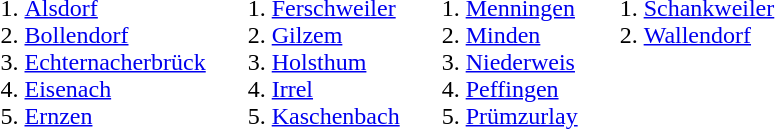<table>
<tr>
<td valign=top><br><ol><li><a href='#'>Alsdorf</a></li><li><a href='#'>Bollendorf</a></li><li><a href='#'>Echternacherbrück</a></li><li><a href='#'>Eisenach</a></li><li><a href='#'>Ernzen</a></li></ol></td>
<td><br><ol>
<li> <a href='#'>Ferschweiler</a> 
<li> <a href='#'>Gilzem</a> 
<li> <a href='#'>Holsthum</a> 
<li> <a href='#'>Irrel</a> 
<li> <a href='#'>Kaschenbach</a> 
</ol></td>
<td><br><ol>
<li> <a href='#'>Menningen</a> 
<li> <a href='#'>Minden</a> 
<li> <a href='#'>Niederweis</a> 
<li> <a href='#'>Peffingen</a> 
<li> <a href='#'>Prümzurlay</a> 
</ol></td>
<td valign=top><br><ol>
<li> <a href='#'>Schankweiler</a> 
<li> <a href='#'>Wallendorf</a> 
</ol></td>
</tr>
</table>
